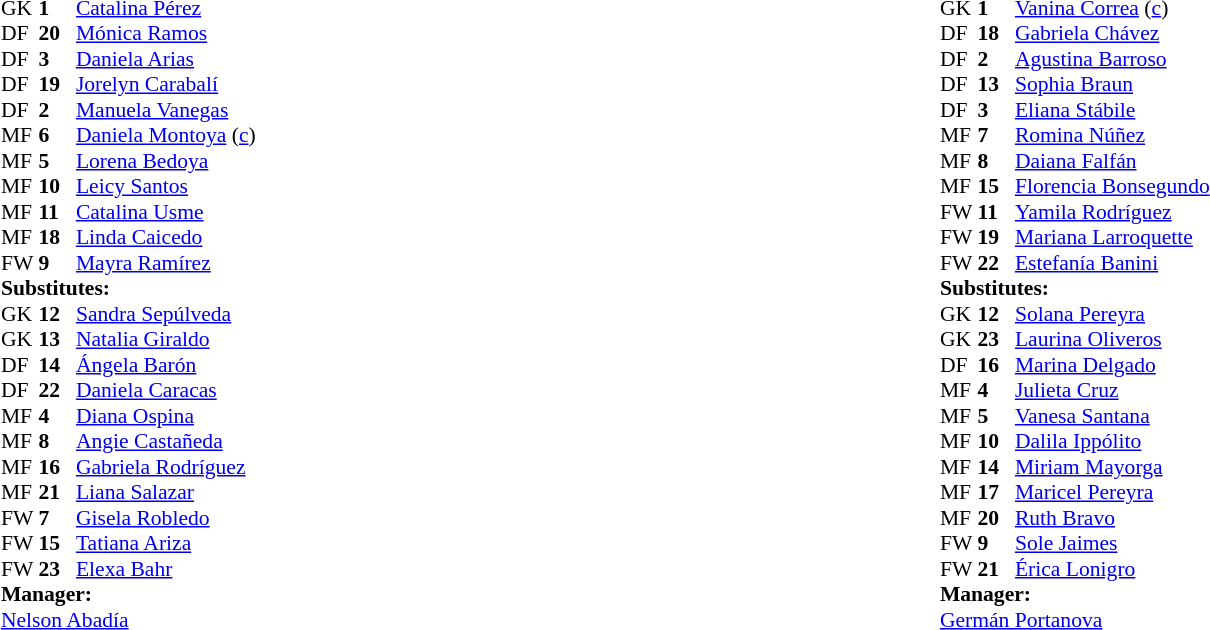<table width="100%">
<tr>
<td style="vertical-align:top; width:40%"><br><table style="font-size:90%; margin:0.2em auto;" cellspacing="0" cellpadding="0">
<tr>
<th width=25></th>
<th width=25></th>
</tr>
<tr>
<td>GK</td>
<td><strong>1</strong></td>
<td><a href='#'>Catalina Pérez</a></td>
</tr>
<tr>
<td>DF</td>
<td><strong>20</strong></td>
<td><a href='#'>Mónica Ramos</a></td>
</tr>
<tr>
<td>DF</td>
<td><strong>3</strong></td>
<td><a href='#'>Daniela Arias</a></td>
</tr>
<tr>
<td>DF</td>
<td><strong>19</strong></td>
<td><a href='#'>Jorelyn Carabalí</a></td>
</tr>
<tr>
<td>DF</td>
<td><strong>2</strong></td>
<td><a href='#'>Manuela Vanegas</a></td>
<td></td>
</tr>
<tr>
<td>MF</td>
<td><strong>6</strong></td>
<td><a href='#'>Daniela Montoya</a> (<a href='#'>c</a>)</td>
<td></td>
<td></td>
</tr>
<tr>
<td>MF</td>
<td><strong>5</strong></td>
<td><a href='#'>Lorena Bedoya</a></td>
</tr>
<tr>
<td>MF</td>
<td><strong>10</strong></td>
<td><a href='#'>Leicy Santos</a></td>
</tr>
<tr>
<td>MF</td>
<td><strong>11</strong></td>
<td><a href='#'>Catalina Usme</a></td>
</tr>
<tr>
<td>MF</td>
<td><strong>18</strong></td>
<td><a href='#'>Linda Caicedo</a></td>
<td></td>
<td></td>
</tr>
<tr>
<td>FW</td>
<td><strong>9</strong></td>
<td><a href='#'>Mayra Ramírez</a></td>
</tr>
<tr>
<td colspan=3><strong>Substitutes:</strong></td>
</tr>
<tr>
<td>GK</td>
<td><strong>12</strong></td>
<td><a href='#'>Sandra Sepúlveda</a></td>
</tr>
<tr>
<td>GK</td>
<td><strong>13</strong></td>
<td><a href='#'>Natalia Giraldo</a></td>
</tr>
<tr>
<td>DF</td>
<td><strong>14</strong></td>
<td><a href='#'>Ángela Barón</a></td>
</tr>
<tr>
<td>DF</td>
<td><strong>22</strong></td>
<td><a href='#'>Daniela Caracas</a></td>
</tr>
<tr>
<td>MF</td>
<td><strong>4</strong></td>
<td><a href='#'>Diana Ospina</a></td>
<td></td>
<td></td>
</tr>
<tr>
<td>MF</td>
<td><strong>8</strong></td>
<td><a href='#'>Angie Castañeda</a></td>
</tr>
<tr>
<td>MF</td>
<td><strong>16</strong></td>
<td><a href='#'>Gabriela Rodríguez</a></td>
</tr>
<tr>
<td>MF</td>
<td><strong>21</strong></td>
<td><a href='#'>Liana Salazar</a></td>
<td></td>
<td></td>
</tr>
<tr>
<td>FW</td>
<td><strong>7</strong></td>
<td><a href='#'>Gisela Robledo</a></td>
</tr>
<tr>
<td>FW</td>
<td><strong>15</strong></td>
<td><a href='#'>Tatiana Ariza</a></td>
</tr>
<tr>
<td>FW</td>
<td><strong>23</strong></td>
<td><a href='#'>Elexa Bahr</a></td>
</tr>
<tr>
<td colspan=3><strong>Manager:</strong></td>
</tr>
<tr>
<td colspan="4"><a href='#'>Nelson Abadía</a></td>
</tr>
</table>
</td>
<td style="vertical-align:top; width:50%"><br><table cellspacing="0" cellpadding="0" style="font-size:90%; margin:0.2em auto;">
<tr>
<th width=25></th>
<th width=25></th>
</tr>
<tr>
<td>GK</td>
<td><strong>1</strong></td>
<td><a href='#'>Vanina Correa</a> (<a href='#'>c</a>)</td>
</tr>
<tr>
<td>DF</td>
<td><strong>18</strong></td>
<td><a href='#'>Gabriela Chávez</a></td>
<td></td>
</tr>
<tr>
<td>DF</td>
<td><strong>2</strong></td>
<td><a href='#'>Agustina Barroso</a></td>
<td></td>
<td></td>
</tr>
<tr>
<td>DF</td>
<td><strong>13</strong></td>
<td><a href='#'>Sophia Braun</a></td>
</tr>
<tr>
<td>DF</td>
<td><strong>3</strong></td>
<td><a href='#'>Eliana Stábile</a></td>
<td></td>
<td></td>
</tr>
<tr>
<td>MF</td>
<td><strong>7</strong></td>
<td><a href='#'>Romina Núñez</a></td>
<td></td>
<td></td>
</tr>
<tr>
<td>MF</td>
<td><strong>8</strong></td>
<td><a href='#'>Daiana Falfán</a></td>
</tr>
<tr>
<td>MF</td>
<td><strong>15</strong></td>
<td><a href='#'>Florencia Bonsegundo</a></td>
<td></td>
<td></td>
</tr>
<tr>
<td>FW</td>
<td><strong>11</strong></td>
<td><a href='#'>Yamila Rodríguez</a></td>
</tr>
<tr>
<td>FW</td>
<td><strong>19</strong></td>
<td><a href='#'>Mariana Larroquette</a></td>
<td></td>
<td></td>
</tr>
<tr>
<td>FW</td>
<td><strong>22</strong></td>
<td><a href='#'>Estefanía Banini</a></td>
</tr>
<tr>
<td colspan=3><strong>Substitutes:</strong></td>
</tr>
<tr>
<td>GK</td>
<td><strong>12</strong></td>
<td><a href='#'>Solana Pereyra</a></td>
</tr>
<tr>
<td>GK</td>
<td><strong>23</strong></td>
<td><a href='#'>Laurina Oliveros</a></td>
</tr>
<tr>
<td>DF</td>
<td><strong>16</strong></td>
<td><a href='#'>Marina Delgado</a></td>
<td></td>
<td></td>
</tr>
<tr>
<td>MF</td>
<td><strong>4</strong></td>
<td><a href='#'>Julieta Cruz</a></td>
<td></td>
<td></td>
</tr>
<tr>
<td>MF</td>
<td><strong>5</strong></td>
<td><a href='#'>Vanesa Santana</a></td>
</tr>
<tr>
<td>MF</td>
<td><strong>10</strong></td>
<td><a href='#'>Dalila Ippólito</a></td>
</tr>
<tr>
<td>MF</td>
<td><strong>14</strong></td>
<td><a href='#'>Miriam Mayorga</a></td>
<td></td>
<td></td>
</tr>
<tr>
<td>MF</td>
<td><strong>17</strong></td>
<td><a href='#'>Maricel Pereyra</a></td>
</tr>
<tr>
<td>MF</td>
<td><strong>20</strong></td>
<td><a href='#'>Ruth Bravo</a></td>
</tr>
<tr>
<td>FW</td>
<td><strong>9</strong></td>
<td><a href='#'>Sole Jaimes</a></td>
<td></td>
<td></td>
</tr>
<tr>
<td>FW</td>
<td><strong>21</strong></td>
<td><a href='#'>Érica Lonigro</a></td>
<td></td>
<td></td>
</tr>
<tr>
<td colspan=3><strong>Manager:</strong></td>
</tr>
<tr>
<td colspan="4"><a href='#'>Germán Portanova</a></td>
</tr>
</table>
</td>
</tr>
</table>
